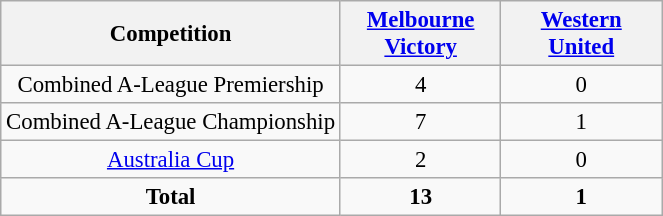<table class="wikitable" style="text-align:center;font-size:95%;">
<tr>
<th>Competition</th>
<th width="100"><a href='#'>Melbourne Victory</a></th>
<th width="100"><a href='#'>Western United</a></th>
</tr>
<tr>
<td>Combined A-League Premiership</td>
<td>4</td>
<td>0</td>
</tr>
<tr>
<td>Combined A-League Championship</td>
<td>7</td>
<td>1</td>
</tr>
<tr>
<td><a href='#'>Australia Cup</a></td>
<td>2</td>
<td>0</td>
</tr>
<tr>
<td><strong>Total</strong></td>
<td><strong>13</strong></td>
<td><strong>1</strong></td>
</tr>
</table>
